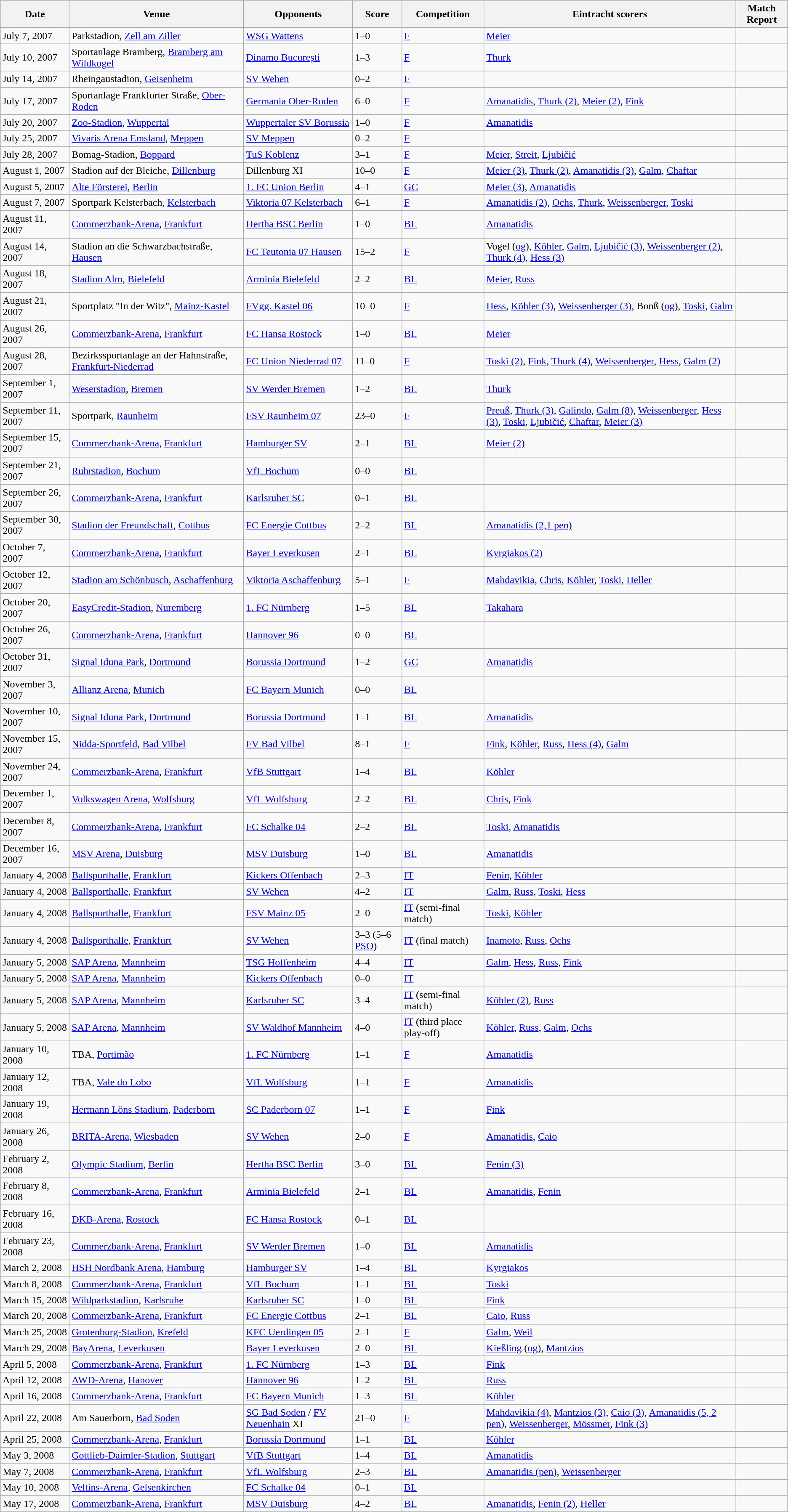<table class="wikitable">
<tr>
<th>Date</th>
<th>Venue</th>
<th>Opponents</th>
<th>Score</th>
<th>Competition</th>
<th>Eintracht scorers</th>
<th>Match Report</th>
</tr>
<tr>
<td>July 7, 2007</td>
<td>Parkstadion, <a href='#'>Zell am Ziller</a></td>
<td><a href='#'>WSG Wattens</a></td>
<td>1–0</td>
<td><a href='#'>F</a></td>
<td><a href='#'>Meier</a></td>
<td></td>
</tr>
<tr>
<td>July 10, 2007</td>
<td>Sportanlage Bramberg, <a href='#'>Bramberg am Wildkogel</a></td>
<td><a href='#'>Dinamo București</a></td>
<td>1–3</td>
<td><a href='#'>F</a></td>
<td><a href='#'>Thurk</a></td>
<td></td>
</tr>
<tr>
<td>July 14, 2007</td>
<td>Rheingaustadion, <a href='#'>Geisenheim</a></td>
<td><a href='#'>SV Wehen</a></td>
<td>0–2</td>
<td><a href='#'>F</a></td>
<td></td>
<td></td>
</tr>
<tr>
<td>July 17, 2007</td>
<td>Sportanlage Frankfurter Straße, <a href='#'>Ober-Roden</a></td>
<td><a href='#'>Germania Ober-Roden</a></td>
<td>6–0</td>
<td><a href='#'>F</a></td>
<td><a href='#'>Amanatidis</a>, <a href='#'>Thurk (2)</a>, <a href='#'>Meier (2)</a>, <a href='#'>Fink</a></td>
<td></td>
</tr>
<tr>
<td>July 20, 2007</td>
<td><a href='#'>Zoo-Stadion</a>, <a href='#'>Wuppertal</a></td>
<td><a href='#'>Wuppertaler SV Borussia</a></td>
<td>1–0</td>
<td><a href='#'>F</a></td>
<td><a href='#'>Amanatidis</a></td>
<td></td>
</tr>
<tr>
<td>July 25, 2007</td>
<td><a href='#'>Vivaris Arena Emsland</a>, <a href='#'>Meppen</a></td>
<td><a href='#'>SV Meppen</a></td>
<td>0–2</td>
<td><a href='#'>F</a></td>
<td></td>
<td></td>
</tr>
<tr>
<td>July 28, 2007</td>
<td>Bomag-Stadion, <a href='#'>Boppard</a></td>
<td><a href='#'>TuS Koblenz</a></td>
<td>3–1</td>
<td><a href='#'>F</a></td>
<td><a href='#'>Meier</a>, <a href='#'>Streit</a>, <a href='#'>Ljubičić</a></td>
<td></td>
</tr>
<tr>
<td>August 1, 2007</td>
<td>Stadion auf der Bleiche, <a href='#'>Dillenburg</a></td>
<td>Dillenburg XI</td>
<td>10–0</td>
<td><a href='#'>F</a></td>
<td><a href='#'>Meier (3)</a>, <a href='#'>Thurk (2)</a>, <a href='#'>Amanatidis (3)</a>, <a href='#'>Galm</a>, <a href='#'>Chaftar</a></td>
<td></td>
</tr>
<tr>
<td>August 5, 2007</td>
<td><a href='#'>Alte Försterei</a>, <a href='#'>Berlin</a></td>
<td><a href='#'>1. FC Union Berlin</a></td>
<td>4–1</td>
<td><a href='#'>GC</a></td>
<td><a href='#'>Meier (3)</a>, <a href='#'>Amanatidis</a></td>
<td></td>
</tr>
<tr>
<td>August 7, 2007</td>
<td>Sportpark Kelsterbach, <a href='#'>Kelsterbach</a></td>
<td><a href='#'>Viktoria 07 Kelsterbach</a></td>
<td>6–1</td>
<td><a href='#'>F</a></td>
<td><a href='#'>Amanatidis (2)</a>, <a href='#'>Ochs</a>, <a href='#'>Thurk</a>, <a href='#'>Weissenberger</a>, <a href='#'>Toski</a></td>
<td></td>
</tr>
<tr>
<td>August 11, 2007</td>
<td><a href='#'>Commerzbank-Arena</a>, <a href='#'>Frankfurt</a></td>
<td><a href='#'>Hertha BSC Berlin</a></td>
<td>1–0</td>
<td><a href='#'>BL</a></td>
<td><a href='#'>Amanatidis</a></td>
<td></td>
</tr>
<tr>
<td>August 14, 2007</td>
<td>Stadion an die Schwarzbachstraße, <a href='#'>Hausen</a></td>
<td><a href='#'>FC Teutonia 07 Hausen</a></td>
<td>15–2</td>
<td><a href='#'>F</a></td>
<td>Vogel (<a href='#'>og</a>), <a href='#'>Köhler</a>, <a href='#'>Galm</a>, <a href='#'>Ljubičić (3)</a>, <a href='#'>Weissenberger (2)</a>, <a href='#'>Thurk (4)</a>, <a href='#'>Hess (3)</a></td>
<td></td>
</tr>
<tr>
<td>August 18, 2007</td>
<td><a href='#'>Stadion Alm</a>, <a href='#'>Bielefeld</a></td>
<td><a href='#'>Arminia Bielefeld</a></td>
<td>2–2</td>
<td><a href='#'>BL</a></td>
<td><a href='#'>Meier</a>, <a href='#'>Russ</a></td>
<td></td>
</tr>
<tr>
<td>August 21, 2007</td>
<td>Sportplatz "In der Witz", <a href='#'>Mainz-Kastel</a></td>
<td><a href='#'>FVgg. Kastel 06</a></td>
<td>10–0</td>
<td><a href='#'>F</a></td>
<td><a href='#'>Hess</a>, <a href='#'>Köhler (3)</a>, <a href='#'>Weissenberger (3)</a>, Bonß (<a href='#'>og</a>), <a href='#'>Toski</a>, <a href='#'>Galm</a></td>
<td></td>
</tr>
<tr>
<td>August 26, 2007</td>
<td><a href='#'>Commerzbank-Arena</a>, <a href='#'>Frankfurt</a></td>
<td><a href='#'>FC Hansa Rostock</a></td>
<td>1–0</td>
<td><a href='#'>BL</a></td>
<td><a href='#'>Meier</a></td>
<td></td>
</tr>
<tr>
<td>August 28, 2007</td>
<td>Bezirkssportanlage an der Hahnstraße, <a href='#'>Frankfurt-Niederrad</a></td>
<td><a href='#'>FC Union Niederrad 07</a></td>
<td>11–0</td>
<td><a href='#'>F</a></td>
<td><a href='#'>Toski (2)</a>, <a href='#'>Fink</a>, <a href='#'>Thurk (4)</a>, <a href='#'>Weissenberger</a>, <a href='#'>Hess</a>, <a href='#'>Galm (2)</a></td>
<td></td>
</tr>
<tr>
<td>September 1, 2007</td>
<td><a href='#'>Weserstadion</a>, <a href='#'>Bremen</a></td>
<td><a href='#'>SV Werder Bremen</a></td>
<td>1–2</td>
<td><a href='#'>BL</a></td>
<td><a href='#'>Thurk</a></td>
<td></td>
</tr>
<tr>
<td>September 11, 2007</td>
<td>Sportpark, <a href='#'>Raunheim</a></td>
<td><a href='#'>FSV Raunheim 07</a></td>
<td>23–0</td>
<td><a href='#'>F</a></td>
<td><a href='#'>Preuß</a>, <a href='#'>Thurk (3)</a>, <a href='#'>Galindo</a>, <a href='#'>Galm (8)</a>, <a href='#'>Weissenberger</a>, <a href='#'>Hess (3)</a>, <a href='#'>Toski</a>, <a href='#'>Ljubičić</a>, <a href='#'>Chaftar</a>, <a href='#'>Meier (3)</a></td>
<td></td>
</tr>
<tr>
<td>September 15, 2007</td>
<td><a href='#'>Commerzbank-Arena</a>, <a href='#'>Frankfurt</a></td>
<td><a href='#'>Hamburger SV</a></td>
<td>2–1</td>
<td><a href='#'>BL</a></td>
<td><a href='#'>Meier (2)</a></td>
<td></td>
</tr>
<tr>
<td>September 21, 2007</td>
<td><a href='#'>Ruhrstadion</a>, <a href='#'>Bochum</a></td>
<td><a href='#'>VfL Bochum</a></td>
<td>0–0</td>
<td><a href='#'>BL</a></td>
<td></td>
<td></td>
</tr>
<tr>
<td>September 26, 2007</td>
<td><a href='#'>Commerzbank-Arena</a>, <a href='#'>Frankfurt</a></td>
<td><a href='#'>Karlsruher SC</a></td>
<td>0–1</td>
<td><a href='#'>BL</a></td>
<td></td>
<td></td>
</tr>
<tr>
<td>September 30, 2007</td>
<td><a href='#'>Stadion der Freundschaft</a>, <a href='#'>Cottbus</a></td>
<td><a href='#'>FC Energie Cottbus</a></td>
<td>2–2</td>
<td><a href='#'>BL</a></td>
<td><a href='#'>Amanatidis (2,1 pen)</a></td>
<td></td>
</tr>
<tr>
<td>October 7, 2007</td>
<td><a href='#'>Commerzbank-Arena</a>, <a href='#'>Frankfurt</a></td>
<td><a href='#'>Bayer Leverkusen</a></td>
<td>2–1</td>
<td><a href='#'>BL</a></td>
<td><a href='#'>Kyrgiakos (2)</a></td>
<td></td>
</tr>
<tr>
<td>October 12, 2007</td>
<td><a href='#'>Stadion am Schönbusch</a>, <a href='#'>Aschaffenburg</a></td>
<td><a href='#'>Viktoria Aschaffenburg</a></td>
<td>5–1</td>
<td><a href='#'>F</a></td>
<td><a href='#'>Mahdavikia</a>, <a href='#'>Chris</a>, <a href='#'>Köhler</a>, <a href='#'>Toski</a>, <a href='#'>Heller</a></td>
<td></td>
</tr>
<tr>
<td>October 20, 2007</td>
<td><a href='#'>EasyCredit-Stadion</a>, <a href='#'>Nuremberg</a></td>
<td><a href='#'>1. FC Nürnberg</a></td>
<td>1–5</td>
<td><a href='#'>BL</a></td>
<td><a href='#'>Takahara</a></td>
<td></td>
</tr>
<tr>
<td>October 26, 2007</td>
<td><a href='#'>Commerzbank-Arena</a>, <a href='#'>Frankfurt</a></td>
<td><a href='#'>Hannover 96</a></td>
<td>0–0</td>
<td><a href='#'>BL</a></td>
<td></td>
<td></td>
</tr>
<tr>
<td>October 31, 2007</td>
<td><a href='#'>Signal Iduna Park</a>, <a href='#'>Dortmund</a></td>
<td><a href='#'>Borussia Dortmund</a></td>
<td>1–2</td>
<td><a href='#'>GC</a></td>
<td><a href='#'>Amanatidis</a></td>
<td></td>
</tr>
<tr>
<td>November 3, 2007</td>
<td><a href='#'>Allianz Arena</a>, <a href='#'>Munich</a></td>
<td><a href='#'>FC Bayern Munich</a></td>
<td>0–0</td>
<td><a href='#'>BL</a></td>
<td></td>
<td></td>
</tr>
<tr>
<td>November 10, 2007</td>
<td><a href='#'>Signal Iduna Park</a>, <a href='#'>Dortmund</a></td>
<td><a href='#'>Borussia Dortmund</a></td>
<td>1–1</td>
<td><a href='#'>BL</a></td>
<td><a href='#'>Amanatidis</a></td>
<td></td>
</tr>
<tr>
<td>November 15, 2007</td>
<td><a href='#'>Nidda-Sportfeld</a>, <a href='#'>Bad Vilbel</a></td>
<td><a href='#'>FV Bad Vilbel</a></td>
<td>8–1</td>
<td><a href='#'>F</a></td>
<td><a href='#'>Fink</a>, <a href='#'>Köhler</a>, <a href='#'>Russ</a>, <a href='#'>Hess (4)</a>, <a href='#'>Galm</a></td>
<td></td>
</tr>
<tr>
<td>November 24, 2007</td>
<td><a href='#'>Commerzbank-Arena</a>, <a href='#'>Frankfurt</a></td>
<td><a href='#'>VfB Stuttgart</a></td>
<td>1–4</td>
<td><a href='#'>BL</a></td>
<td><a href='#'>Köhler</a></td>
<td></td>
</tr>
<tr>
<td>December 1, 2007</td>
<td><a href='#'>Volkswagen Arena</a>, <a href='#'>Wolfsburg</a></td>
<td><a href='#'>VfL Wolfsburg</a></td>
<td>2–2</td>
<td><a href='#'>BL</a></td>
<td><a href='#'>Chris</a>, <a href='#'>Fink</a></td>
<td></td>
</tr>
<tr>
<td>December 8, 2007</td>
<td><a href='#'>Commerzbank-Arena</a>, <a href='#'>Frankfurt</a></td>
<td><a href='#'>FC Schalke 04</a></td>
<td>2–2</td>
<td><a href='#'>BL</a></td>
<td><a href='#'>Toski</a>, <a href='#'>Amanatidis</a></td>
<td></td>
</tr>
<tr>
<td>December 16, 2007</td>
<td><a href='#'>MSV Arena</a>, <a href='#'>Duisburg</a></td>
<td><a href='#'>MSV Duisburg</a></td>
<td>1–0</td>
<td><a href='#'>BL</a></td>
<td><a href='#'>Amanatidis</a></td>
<td></td>
</tr>
<tr>
<td>January 4, 2008</td>
<td><a href='#'>Ballsporthalle</a>,  <a href='#'>Frankfurt</a></td>
<td><a href='#'>Kickers Offenbach</a></td>
<td>2–3</td>
<td><a href='#'>IT</a></td>
<td><a href='#'>Fenin</a>, <a href='#'>Köhler</a></td>
<td></td>
</tr>
<tr>
<td>January 4, 2008</td>
<td><a href='#'>Ballsporthalle</a>,  <a href='#'>Frankfurt</a></td>
<td><a href='#'>SV Wehen</a></td>
<td>4–2</td>
<td><a href='#'>IT</a></td>
<td><a href='#'>Galm</a>, <a href='#'>Russ</a>, <a href='#'>Toski</a>, <a href='#'>Hess</a></td>
<td></td>
</tr>
<tr>
<td>January 4, 2008</td>
<td><a href='#'>Ballsporthalle</a>,  <a href='#'>Frankfurt</a></td>
<td><a href='#'>FSV Mainz 05</a></td>
<td>2–0</td>
<td><a href='#'>IT</a> (semi-final match)</td>
<td><a href='#'>Toski</a>, <a href='#'>Köhler</a></td>
<td></td>
</tr>
<tr>
<td>January 4, 2008</td>
<td><a href='#'>Ballsporthalle</a>,  <a href='#'>Frankfurt</a></td>
<td><a href='#'>SV Wehen</a></td>
<td>3–3 (5–6 <a href='#'>PSO</a>)</td>
<td><a href='#'>IT</a> (final match)</td>
<td><a href='#'>Inamoto</a>, <a href='#'>Russ</a>, <a href='#'>Ochs</a></td>
<td></td>
</tr>
<tr>
<td>January 5, 2008</td>
<td><a href='#'>SAP Arena</a>,  <a href='#'>Mannheim</a></td>
<td><a href='#'>TSG Hoffenheim</a></td>
<td>4–4</td>
<td><a href='#'>IT</a></td>
<td><a href='#'>Galm</a>, <a href='#'>Hess</a>, <a href='#'>Russ</a>, <a href='#'>Fink</a></td>
<td></td>
</tr>
<tr>
<td>January 5, 2008</td>
<td><a href='#'>SAP Arena</a>,  <a href='#'>Mannheim</a></td>
<td><a href='#'>Kickers Offenbach</a></td>
<td>0–0</td>
<td><a href='#'>IT</a></td>
<td></td>
<td></td>
</tr>
<tr>
<td>January 5, 2008</td>
<td><a href='#'>SAP Arena</a>,  <a href='#'>Mannheim</a></td>
<td><a href='#'>Karlsruher SC</a></td>
<td>3–4</td>
<td><a href='#'>IT</a> (semi-final match)</td>
<td><a href='#'>Köhler (2)</a>, <a href='#'>Russ</a></td>
<td></td>
</tr>
<tr>
<td>January 5, 2008</td>
<td><a href='#'>SAP Arena</a>,  <a href='#'>Mannheim</a></td>
<td><a href='#'>SV Waldhof Mannheim</a></td>
<td>4–0</td>
<td><a href='#'>IT</a> (third place play-off)</td>
<td><a href='#'>Köhler</a>, <a href='#'>Russ</a>, <a href='#'>Galm</a>, <a href='#'>Ochs</a></td>
<td></td>
</tr>
<tr>
<td>January 10, 2008</td>
<td>TBA, <a href='#'>Portimão</a></td>
<td><a href='#'>1. FC Nürnberg</a></td>
<td>1–1</td>
<td><a href='#'>F</a></td>
<td><a href='#'>Amanatidis</a></td>
<td></td>
</tr>
<tr>
<td>January 12, 2008</td>
<td>TBA, <a href='#'>Vale do Lobo</a></td>
<td><a href='#'>VfL Wolfsburg</a></td>
<td>1–1</td>
<td><a href='#'>F</a></td>
<td><a href='#'>Amanatidis</a></td>
<td></td>
</tr>
<tr>
<td>January 19, 2008</td>
<td><a href='#'>Hermann Löns Stadium</a>, <a href='#'>Paderborn</a></td>
<td><a href='#'>SC Paderborn 07</a></td>
<td>1–1</td>
<td><a href='#'>F</a></td>
<td><a href='#'>Fink</a></td>
<td></td>
</tr>
<tr>
<td>January 26, 2008</td>
<td><a href='#'>BRITA-Arena</a>, <a href='#'>Wiesbaden</a></td>
<td><a href='#'>SV Wehen</a></td>
<td>2–0</td>
<td><a href='#'>F</a></td>
<td><a href='#'>Amanatidis</a>, <a href='#'>Caio</a></td>
<td></td>
</tr>
<tr>
<td>February 2, 2008</td>
<td><a href='#'>Olympic Stadium</a>, <a href='#'>Berlin</a></td>
<td><a href='#'>Hertha BSC Berlin</a></td>
<td>3–0</td>
<td><a href='#'>BL</a></td>
<td><a href='#'>Fenin (3)</a></td>
<td></td>
</tr>
<tr>
<td>February 8, 2008</td>
<td><a href='#'>Commerzbank-Arena</a>, <a href='#'>Frankfurt</a></td>
<td><a href='#'>Arminia Bielefeld</a></td>
<td>2–1</td>
<td><a href='#'>BL</a></td>
<td><a href='#'>Amanatidis</a>, <a href='#'>Fenin</a></td>
<td></td>
</tr>
<tr>
<td>February 16, 2008</td>
<td><a href='#'>DKB-Arena</a>, <a href='#'>Rostock</a></td>
<td><a href='#'>FC Hansa Rostock</a></td>
<td>0–1</td>
<td><a href='#'>BL</a></td>
<td></td>
<td></td>
</tr>
<tr>
<td>February 23, 2008</td>
<td><a href='#'>Commerzbank-Arena</a>, <a href='#'>Frankfurt</a></td>
<td><a href='#'>SV Werder Bremen</a></td>
<td>1–0</td>
<td><a href='#'>BL</a></td>
<td><a href='#'>Amanatidis</a></td>
<td></td>
</tr>
<tr>
<td>March 2, 2008</td>
<td><a href='#'>HSH Nordbank Arena</a>, <a href='#'>Hamburg</a></td>
<td><a href='#'>Hamburger SV</a></td>
<td>1–4</td>
<td><a href='#'>BL</a></td>
<td><a href='#'>Kyrgiakos</a></td>
<td></td>
</tr>
<tr>
<td>March 8, 2008</td>
<td><a href='#'>Commerzbank-Arena</a>, <a href='#'>Frankfurt</a></td>
<td><a href='#'>VfL Bochum</a></td>
<td>1–1</td>
<td><a href='#'>BL</a></td>
<td><a href='#'>Toski</a></td>
<td></td>
</tr>
<tr>
<td>March 15, 2008</td>
<td><a href='#'>Wildparkstadion</a>, <a href='#'>Karlsruhe</a></td>
<td><a href='#'>Karlsruher SC</a></td>
<td>1–0</td>
<td><a href='#'>BL</a></td>
<td><a href='#'>Fink</a></td>
<td></td>
</tr>
<tr>
<td>March 20, 2008</td>
<td><a href='#'>Commerzbank-Arena</a>, <a href='#'>Frankfurt</a></td>
<td><a href='#'>FC Energie Cottbus</a></td>
<td>2–1</td>
<td><a href='#'>BL</a></td>
<td><a href='#'>Caio</a>, <a href='#'>Russ</a></td>
<td></td>
</tr>
<tr>
<td>March 25, 2008</td>
<td><a href='#'>Grotenburg-Stadion</a>, <a href='#'>Krefeld</a></td>
<td><a href='#'>KFC Uerdingen 05</a></td>
<td>2–1</td>
<td><a href='#'>F</a></td>
<td><a href='#'>Galm</a>, <a href='#'>Weil</a></td>
<td></td>
</tr>
<tr>
<td>March 29, 2008</td>
<td><a href='#'>BayArena</a>, <a href='#'>Leverkusen</a></td>
<td><a href='#'>Bayer Leverkusen</a></td>
<td>2–0</td>
<td><a href='#'>BL</a></td>
<td><a href='#'>Kießling</a> (<a href='#'>og</a>), <a href='#'>Mantzios</a></td>
<td></td>
</tr>
<tr>
<td>April 5, 2008</td>
<td><a href='#'>Commerzbank-Arena</a>, <a href='#'>Frankfurt</a></td>
<td><a href='#'>1. FC Nürnberg</a></td>
<td>1–3</td>
<td><a href='#'>BL</a></td>
<td><a href='#'>Fink</a></td>
<td></td>
</tr>
<tr>
<td>April 12, 2008</td>
<td><a href='#'>AWD-Arena</a>, <a href='#'>Hanover</a></td>
<td><a href='#'>Hannover 96</a></td>
<td>1–2</td>
<td><a href='#'>BL</a></td>
<td><a href='#'>Russ</a></td>
<td></td>
</tr>
<tr>
<td>April 16, 2008</td>
<td><a href='#'>Commerzbank-Arena</a>, <a href='#'>Frankfurt</a></td>
<td><a href='#'>FC Bayern Munich</a></td>
<td>1–3</td>
<td><a href='#'>BL</a></td>
<td><a href='#'>Köhler</a></td>
<td></td>
</tr>
<tr>
<td>April 22, 2008</td>
<td>Am Sauerborn, <a href='#'>Bad Soden</a></td>
<td><a href='#'>SG Bad Soden</a> / <a href='#'>FV Neuenhain</a> XI</td>
<td>21–0</td>
<td><a href='#'>F</a></td>
<td><a href='#'>Mahdavikia (4)</a>, <a href='#'>Mantzios (3)</a>, <a href='#'>Caio (3)</a>, <a href='#'>Amanatidis (5, 2 pen)</a>, <a href='#'>Weissenberger</a>, <a href='#'>Mössmer</a>, <a href='#'>Fink (3)</a></td>
<td></td>
</tr>
<tr>
<td>April 25, 2008</td>
<td><a href='#'>Commerzbank-Arena</a>, <a href='#'>Frankfurt</a></td>
<td><a href='#'>Borussia Dortmund</a></td>
<td>1–1</td>
<td><a href='#'>BL</a></td>
<td><a href='#'>Köhler</a></td>
<td></td>
</tr>
<tr>
<td>May 3, 2008</td>
<td><a href='#'>Gottlieb-Daimler-Stadion</a>, <a href='#'>Stuttgart</a></td>
<td><a href='#'>VfB Stuttgart</a></td>
<td>1–4</td>
<td><a href='#'>BL</a></td>
<td><a href='#'>Amanatidis</a></td>
<td></td>
</tr>
<tr>
<td>May 7, 2008</td>
<td><a href='#'>Commerzbank-Arena</a>, <a href='#'>Frankfurt</a></td>
<td><a href='#'>VfL Wolfsburg</a></td>
<td>2–3</td>
<td><a href='#'>BL</a></td>
<td><a href='#'>Amanatidis (pen)</a>, <a href='#'>Weissenberger</a></td>
<td></td>
</tr>
<tr>
<td>May 10, 2008</td>
<td><a href='#'>Veltins-Arena</a>, <a href='#'>Gelsenkirchen</a></td>
<td><a href='#'>FC Schalke 04</a></td>
<td>0–1</td>
<td><a href='#'>BL</a></td>
<td></td>
<td></td>
</tr>
<tr>
<td>May 17, 2008</td>
<td><a href='#'>Commerzbank-Arena</a>, <a href='#'>Frankfurt</a></td>
<td><a href='#'>MSV Duisburg</a></td>
<td>4–2</td>
<td><a href='#'>BL</a></td>
<td><a href='#'>Amanatidis</a>, <a href='#'>Fenin (2)</a>, <a href='#'>Heller</a></td>
<td></td>
</tr>
</table>
